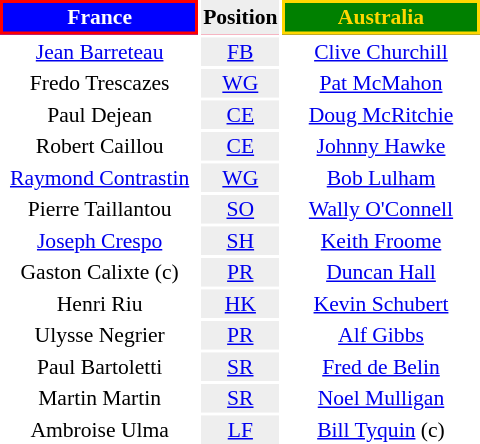<table align=right style="font-size:90%; margin-left:1em">
<tr bgcolor=#FF0033>
<th align="centre" width="126" style="border: 2px solid red; background: blue; color: white">France</th>
<th align="center" style="background: #eeeeee; color: black">Position</th>
<th align="centre" width="126" style="border: 2px solid gold; background: green; color: gold">Australia</th>
</tr>
<tr align="center">
<td><a href='#'>Jean Barreteau</a></td>
<td style="background: #eeeeee"><a href='#'>FB</a></td>
<td><a href='#'>Clive Churchill</a></td>
</tr>
<tr align="center">
<td>Fredo Trescazes</td>
<td style="background: #eeeeee"><a href='#'>WG</a></td>
<td><a href='#'>Pat McMahon</a></td>
</tr>
<tr align="center">
<td>Paul Dejean</td>
<td style="background: #eeeeee"><a href='#'>CE</a></td>
<td><a href='#'>Doug McRitchie</a></td>
</tr>
<tr align="center">
<td>Robert Caillou</td>
<td style="background: #eeeeee"><a href='#'>CE</a></td>
<td><a href='#'>Johnny Hawke</a></td>
</tr>
<tr align="center">
<td><a href='#'>Raymond Contrastin</a></td>
<td style="background: #eeeeee"><a href='#'>WG</a></td>
<td><a href='#'>Bob Lulham</a></td>
</tr>
<tr align="center">
<td>Pierre Taillantou</td>
<td style="background: #eeeeee"><a href='#'>SO</a></td>
<td><a href='#'>Wally O'Connell</a></td>
</tr>
<tr align="center">
<td><a href='#'>Joseph Crespo</a></td>
<td style="background: #eeeeee"><a href='#'>SH</a></td>
<td><a href='#'>Keith Froome</a></td>
</tr>
<tr align="center">
<td>Gaston Calixte (c)</td>
<td style="background: #eeeeee"><a href='#'>PR</a></td>
<td><a href='#'>Duncan Hall</a></td>
</tr>
<tr align="center">
<td>Henri Riu</td>
<td style="background: #eeeeee"><a href='#'>HK</a></td>
<td><a href='#'>Kevin Schubert</a></td>
</tr>
<tr align="center">
<td>Ulysse Negrier</td>
<td style="background: #eeeeee"><a href='#'>PR</a></td>
<td><a href='#'>Alf Gibbs</a></td>
</tr>
<tr align="center">
<td>Paul Bartoletti</td>
<td style="background: #eeeeee"><a href='#'>SR</a></td>
<td><a href='#'>Fred de Belin</a></td>
</tr>
<tr align="center">
<td>Martin Martin</td>
<td style="background: #eeeeee"><a href='#'>SR</a></td>
<td><a href='#'>Noel Mulligan</a></td>
</tr>
<tr align="center">
<td>Ambroise Ulma</td>
<td style="background: #eeeeee"><a href='#'>LF</a></td>
<td><a href='#'>Bill Tyquin</a> (c)</td>
</tr>
</table>
